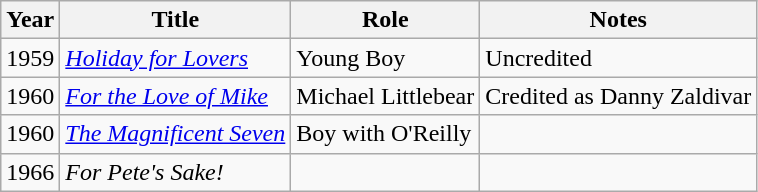<table class="wikitable sortable">
<tr>
<th>Year</th>
<th>Title</th>
<th>Role</th>
<th>Notes</th>
</tr>
<tr>
<td>1959</td>
<td><em><a href='#'>Holiday for Lovers</a></em></td>
<td>Young Boy</td>
<td>Uncredited</td>
</tr>
<tr>
<td>1960</td>
<td><em><a href='#'>For the Love of Mike</a></em></td>
<td>Michael Littlebear</td>
<td>Credited as Danny Zaldivar</td>
</tr>
<tr>
<td>1960</td>
<td><em><a href='#'>The Magnificent Seven</a></em></td>
<td>Boy with O'Reilly</td>
<td></td>
</tr>
<tr>
<td>1966</td>
<td><em>For Pete's Sake!</em></td>
<td></td>
<td></td>
</tr>
</table>
